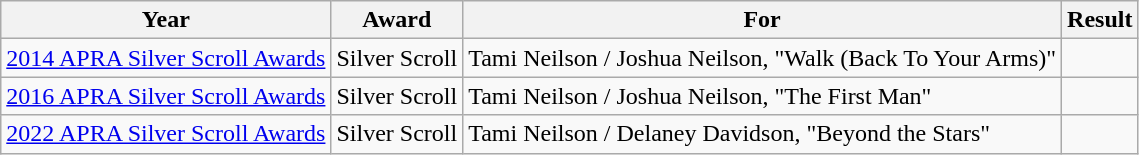<table class="wikitable">
<tr>
<th>Year</th>
<th>Award</th>
<th>For</th>
<th>Result</th>
</tr>
<tr>
<td rowspan="1"><a href='#'>2014 APRA Silver Scroll Awards</a></td>
<td>Silver Scroll</td>
<td>Tami Neilson / Joshua Neilson, "Walk (Back To Your Arms)"</td>
<td></td>
</tr>
<tr>
<td rowspan="1"><a href='#'>2016 APRA Silver Scroll Awards</a></td>
<td>Silver Scroll</td>
<td>Tami Neilson / Joshua Neilson, "The First Man"</td>
<td></td>
</tr>
<tr>
<td rowspan="1"><a href='#'>2022 APRA Silver Scroll Awards</a></td>
<td>Silver Scroll</td>
<td>Tami Neilson / Delaney Davidson, "Beyond the Stars"</td>
<td></td>
</tr>
</table>
